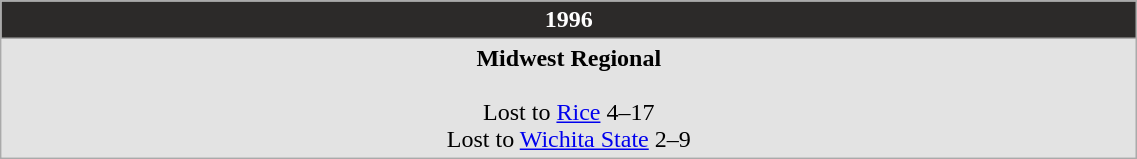<table Class="wikitable" width="60%">
<tr>
<th style="background:#2C2A29; color:white;">1996</th>
</tr>
<tr style="background: #e3e3e3;">
<td align="center"><strong>Midwest Regional</strong><br><br>Lost to <a href='#'>Rice</a> 4–17<br>
Lost to <a href='#'>Wichita State</a> 2–9</td>
</tr>
</table>
